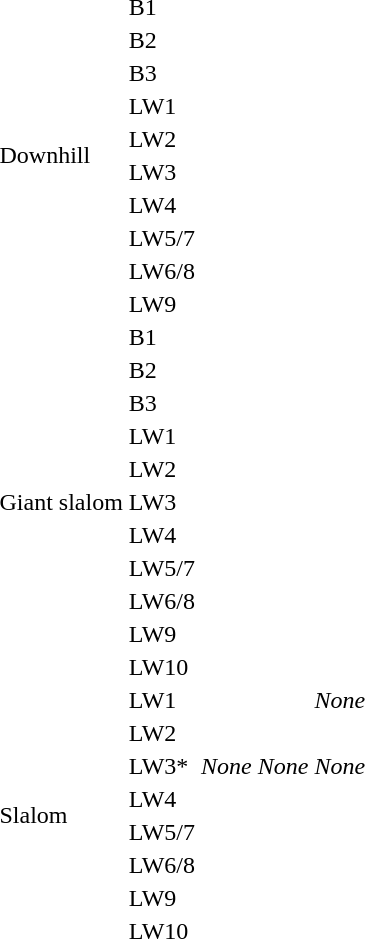<table>
<tr>
<td rowspan="10">Downhill</td>
<td>B1<br></td>
<td></td>
<td></td>
<td></td>
</tr>
<tr>
<td>B2<br></td>
<td></td>
<td></td>
<td></td>
</tr>
<tr>
<td>B3<br></td>
<td></td>
<td></td>
<td></td>
</tr>
<tr>
<td>LW1<br></td>
<td></td>
<td></td>
<td></td>
</tr>
<tr>
<td>LW2<br></td>
<td></td>
<td></td>
<td></td>
</tr>
<tr>
<td>LW3<br></td>
<td></td>
<td></td>
<td></td>
</tr>
<tr>
<td>LW4<br></td>
<td></td>
<td></td>
<td></td>
</tr>
<tr>
<td>LW5/7<br></td>
<td></td>
<td></td>
<td></td>
</tr>
<tr>
<td>LW6/8<br></td>
<td></td>
<td></td>
<td></td>
</tr>
<tr>
<td>LW9<br></td>
<td></td>
<td></td>
<td></td>
</tr>
<tr>
<td rowspan="11">Giant slalom</td>
<td>B1<br></td>
<td></td>
<td></td>
<td></td>
</tr>
<tr>
<td>B2<br></td>
<td></td>
<td></td>
<td></td>
</tr>
<tr>
<td>B3<br></td>
<td></td>
<td></td>
<td></td>
</tr>
<tr>
<td>LW1<br></td>
<td></td>
<td></td>
<td></td>
</tr>
<tr>
<td>LW2<br></td>
<td></td>
<td></td>
<td></td>
</tr>
<tr>
<td>LW3<br></td>
<td></td>
<td></td>
<td></td>
</tr>
<tr>
<td>LW4<br></td>
<td></td>
<td></td>
<td></td>
</tr>
<tr>
<td>LW5/7<br></td>
<td></td>
<td></td>
<td></td>
</tr>
<tr>
<td>LW6/8<br></td>
<td></td>
<td></td>
<td></td>
</tr>
<tr>
<td>LW9<br></td>
<td></td>
<td></td>
<td></td>
</tr>
<tr>
<td>LW10<br></td>
<td></td>
<td></td>
<td></td>
</tr>
<tr>
<td rowspan="8">Slalom</td>
<td>LW1<br></td>
<td></td>
<td></td>
<td align="center"><em>None</em></td>
</tr>
<tr>
<td>LW2<br></td>
<td></td>
<td></td>
<td></td>
</tr>
<tr>
<td>LW3*<br></td>
<td align="center"><em>None</em></td>
<td align="center"><em>None</em></td>
<td align="center"><em>None</em></td>
</tr>
<tr>
<td>LW4<br></td>
<td></td>
<td></td>
<td></td>
</tr>
<tr>
<td>LW5/7<br></td>
<td></td>
<td></td>
<td></td>
</tr>
<tr>
<td>LW6/8<br></td>
<td></td>
<td></td>
<td></td>
</tr>
<tr>
<td>LW9<br></td>
<td></td>
<td></td>
<td></td>
</tr>
<tr>
<td>LW10<br></td>
<td></td>
<td></td>
<td></td>
</tr>
</table>
